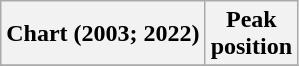<table class="wikitable plainrowheaders" style="text-align:center">
<tr>
<th scope="col">Chart (2003; 2022)</th>
<th scope="col">Peak<br>position</th>
</tr>
<tr>
</tr>
</table>
